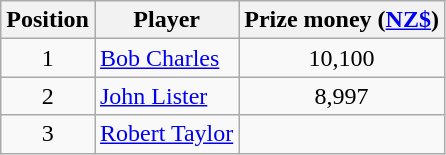<table class="wikitable">
<tr>
<th>Position</th>
<th>Player</th>
<th>Prize money (<a href='#'>NZ$</a>)</th>
</tr>
<tr>
<td align=center>1</td>
<td> <a href='#'>Bob Charles</a></td>
<td align=center>10,100</td>
</tr>
<tr>
<td align=center>2</td>
<td> <a href='#'>John Lister</a></td>
<td align=center>8,997</td>
</tr>
<tr>
<td align=center>3</td>
<td> <a href='#'>Robert Taylor</a></td>
<td align=center><br></td>
</tr>
</table>
